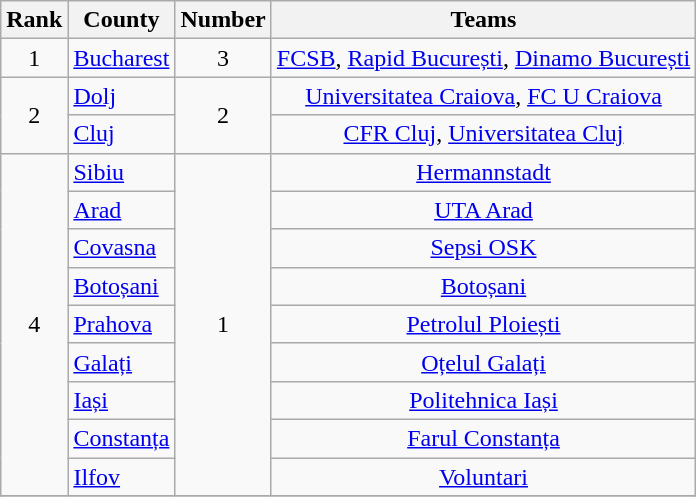<table class="wikitable">
<tr>
<th>Rank</th>
<th>County</th>
<th>Number</th>
<th>Teams</th>
</tr>
<tr>
<td align="center">1</td>
<td><a href='#'>Bucharest</a></td>
<td align="center">3</td>
<td align="center"><a href='#'>FCSB</a>, <a href='#'>Rapid București</a>, <a href='#'>Dinamo București</a></td>
</tr>
<tr>
<td rowspan="2" align="center">2</td>
<td><a href='#'>Dolj</a></td>
<td rowspan="2" align="center">2</td>
<td align="center"><a href='#'>Universitatea Craiova</a>, <a href='#'>FC U Craiova</a></td>
</tr>
<tr>
<td><a href='#'>Cluj</a></td>
<td align="center"><a href='#'>CFR Cluj</a>, <a href='#'>Universitatea Cluj</a></td>
</tr>
<tr>
<td rowspan="9" align="center">4</td>
<td><a href='#'>Sibiu</a></td>
<td rowspan="9" align="center">1</td>
<td align="center"><a href='#'>Hermannstadt</a></td>
</tr>
<tr>
<td><a href='#'>Arad</a></td>
<td align="center"><a href='#'>UTA Arad</a></td>
</tr>
<tr>
<td><a href='#'>Covasna</a></td>
<td align="center"><a href='#'>Sepsi OSK</a></td>
</tr>
<tr>
<td><a href='#'>Botoșani</a></td>
<td align="center"><a href='#'>Botoșani</a></td>
</tr>
<tr>
<td><a href='#'>Prahova</a></td>
<td align="center"><a href='#'>Petrolul Ploiești</a></td>
</tr>
<tr>
<td><a href='#'>Galați</a></td>
<td align="center"><a href='#'>Oțelul Galați</a></td>
</tr>
<tr>
<td><a href='#'>Iași</a></td>
<td align="center"><a href='#'>Politehnica Iași</a></td>
</tr>
<tr>
<td><a href='#'>Constanța</a></td>
<td align="center"><a href='#'>Farul Constanța</a></td>
</tr>
<tr>
<td><a href='#'>Ilfov</a></td>
<td align="center"><a href='#'>Voluntari</a></td>
</tr>
<tr>
</tr>
</table>
